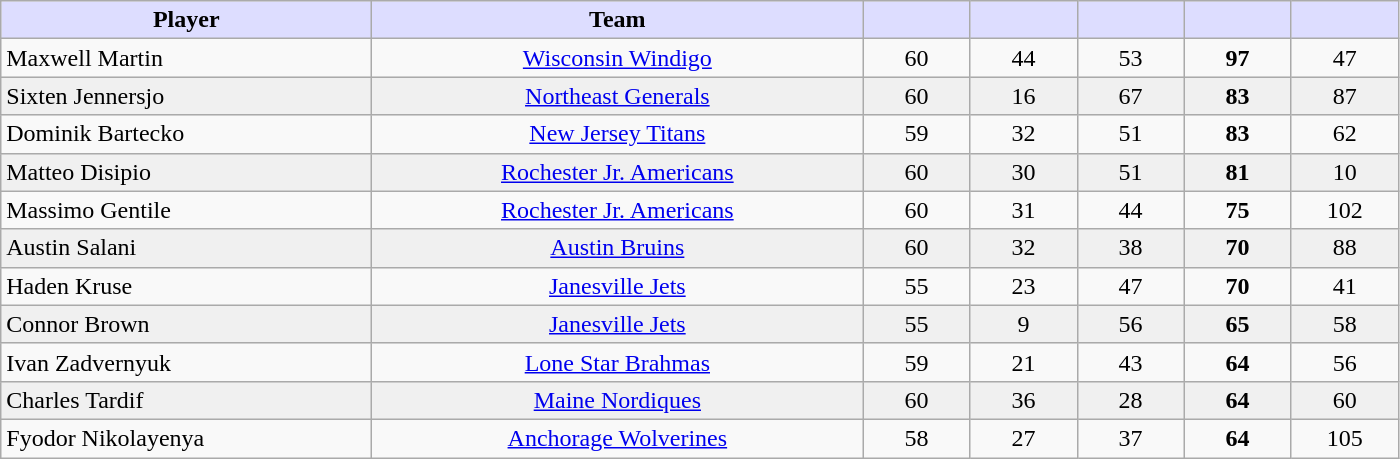<table class="wikitable sortable" style="text-align: center">
<tr>
<th style="background:#ddf; width: 15em;">Player</th>
<th style="background:#ddf; width: 20em;">Team</th>
<th style="background:#ddf; width: 4em;"></th>
<th style="background:#ddf; width: 4em;"></th>
<th style="background:#ddf; width: 4em;"></th>
<th style="background:#ddf; width: 4em;"></th>
<th style="background:#ddf; width: 4em;"></th>
</tr>
<tr>
<td align=left>Maxwell Martin</td>
<td><a href='#'>Wisconsin Windigo</a></td>
<td>60</td>
<td>44</td>
<td>53</td>
<td><strong>97</strong></td>
<td>47</td>
</tr>
<tr bgcolor=f0f0f0>
<td align=left>Sixten Jennersjo</td>
<td><a href='#'>Northeast Generals</a></td>
<td>60</td>
<td>16</td>
<td>67</td>
<td><strong>83</strong></td>
<td>87</td>
</tr>
<tr>
<td align=left>Dominik Bartecko</td>
<td><a href='#'>New Jersey Titans</a></td>
<td>59</td>
<td>32</td>
<td>51</td>
<td><strong>83</strong></td>
<td>62</td>
</tr>
<tr bgcolor=f0f0f0>
<td align=left>Matteo Disipio</td>
<td><a href='#'>Rochester Jr. Americans</a></td>
<td>60</td>
<td>30</td>
<td>51</td>
<td><strong>81</strong></td>
<td>10</td>
</tr>
<tr>
<td align=left>Massimo Gentile</td>
<td><a href='#'>Rochester Jr. Americans</a></td>
<td>60</td>
<td>31</td>
<td>44</td>
<td><strong>75</strong></td>
<td>102</td>
</tr>
<tr bgcolor=f0f0f0>
<td align=left>Austin Salani</td>
<td><a href='#'>Austin Bruins</a></td>
<td>60</td>
<td>32</td>
<td>38</td>
<td><strong>70</strong></td>
<td>88</td>
</tr>
<tr>
<td align=left>Haden Kruse</td>
<td><a href='#'>Janesville Jets</a></td>
<td>55</td>
<td>23</td>
<td>47</td>
<td><strong>70</strong></td>
<td>41</td>
</tr>
<tr bgcolor=f0f0f0>
<td align=left>Connor Brown</td>
<td><a href='#'>Janesville Jets</a></td>
<td>55</td>
<td>9</td>
<td>56</td>
<td><strong>65</strong></td>
<td>58</td>
</tr>
<tr>
<td align=left>Ivan Zadvernyuk</td>
<td><a href='#'>Lone Star Brahmas</a></td>
<td>59</td>
<td>21</td>
<td>43</td>
<td><strong>64</strong></td>
<td>56</td>
</tr>
<tr bgcolor=f0f0f0>
<td align=left>Charles Tardif</td>
<td><a href='#'>Maine Nordiques</a></td>
<td>60</td>
<td>36</td>
<td>28</td>
<td><strong>64</strong></td>
<td>60</td>
</tr>
<tr>
<td align=left>Fyodor Nikolayenya</td>
<td><a href='#'>Anchorage Wolverines</a></td>
<td>58</td>
<td>27</td>
<td>37</td>
<td><strong>64</strong></td>
<td>105</td>
</tr>
</table>
